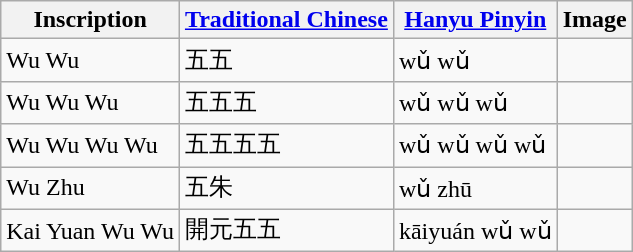<table class="wikitable">
<tr>
<th>Inscription</th>
<th><a href='#'>Traditional Chinese</a></th>
<th><a href='#'>Hanyu Pinyin</a></th>
<th>Image</th>
</tr>
<tr>
<td>Wu Wu</td>
<td>五五</td>
<td>wǔ wǔ</td>
<td></td>
</tr>
<tr>
<td>Wu Wu Wu</td>
<td>五五五</td>
<td>wǔ wǔ wǔ</td>
<td></td>
</tr>
<tr>
<td>Wu Wu Wu Wu</td>
<td>五五五五</td>
<td>wǔ wǔ wǔ wǔ</td>
<td></td>
</tr>
<tr>
<td>Wu Zhu</td>
<td>五朱</td>
<td>wǔ zhū</td>
<td></td>
</tr>
<tr>
<td>Kai Yuan Wu Wu</td>
<td>開元五五</td>
<td>kāiyuán wǔ wǔ</td>
<td></td>
</tr>
</table>
